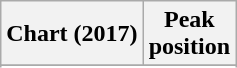<table class="wikitable sortable plainrowheaders" style="text-align:center">
<tr>
<th scope="col">Chart (2017)</th>
<th scope="col">Peak<br> position</th>
</tr>
<tr>
</tr>
<tr>
</tr>
<tr>
</tr>
<tr>
</tr>
<tr>
</tr>
<tr>
</tr>
<tr>
</tr>
<tr>
</tr>
<tr>
</tr>
<tr>
</tr>
<tr>
</tr>
</table>
